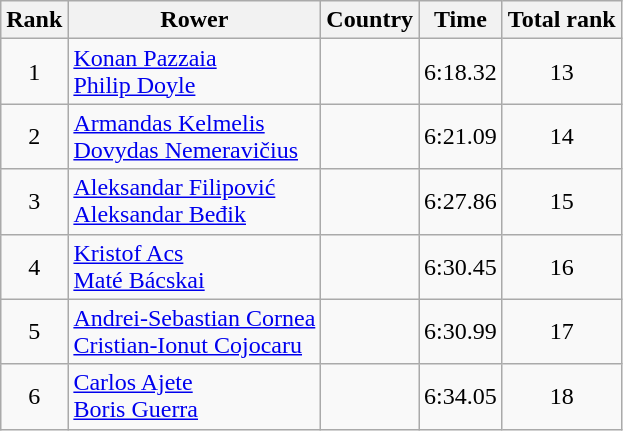<table class="wikitable" style="text-align:center">
<tr>
<th>Rank</th>
<th>Rower</th>
<th>Country</th>
<th>Time</th>
<th>Total rank</th>
</tr>
<tr>
<td>1</td>
<td align="left"><a href='#'>Konan Pazzaia</a><br><a href='#'>Philip Doyle</a></td>
<td align="left"></td>
<td>6:18.32</td>
<td>13</td>
</tr>
<tr>
<td>2</td>
<td align="left"><a href='#'>Armandas Kelmelis</a><br><a href='#'>Dovydas Nemeravičius</a></td>
<td align="left"></td>
<td>6:21.09</td>
<td>14</td>
</tr>
<tr>
<td>3</td>
<td align="left"><a href='#'>Aleksandar Filipović</a><br><a href='#'>Aleksandar Beđik</a></td>
<td align="left"></td>
<td>6:27.86</td>
<td>15</td>
</tr>
<tr>
<td>4</td>
<td align="left"><a href='#'>Kristof Acs</a><br><a href='#'>Maté Bácskai</a></td>
<td align="left"></td>
<td>6:30.45</td>
<td>16</td>
</tr>
<tr>
<td>5</td>
<td align="left"><a href='#'>Andrei-Sebastian Cornea</a><br><a href='#'>Cristian-Ionut Cojocaru</a></td>
<td align="left"></td>
<td>6:30.99</td>
<td>17</td>
</tr>
<tr>
<td>6</td>
<td align="left"><a href='#'>Carlos Ajete</a><br><a href='#'>Boris Guerra</a></td>
<td align="left"></td>
<td>6:34.05</td>
<td>18</td>
</tr>
</table>
